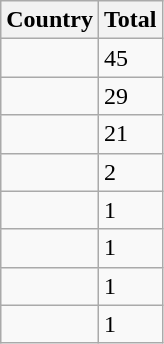<table class="wikitable sortable">
<tr>
<th>Country</th>
<th>Total</th>
</tr>
<tr>
<td></td>
<td>45</td>
</tr>
<tr>
<td></td>
<td>29</td>
</tr>
<tr>
<td></td>
<td>21</td>
</tr>
<tr>
<td></td>
<td>2</td>
</tr>
<tr>
<td></td>
<td>1</td>
</tr>
<tr>
<td></td>
<td>1</td>
</tr>
<tr>
<td></td>
<td>1</td>
</tr>
<tr>
<td></td>
<td>1</td>
</tr>
</table>
